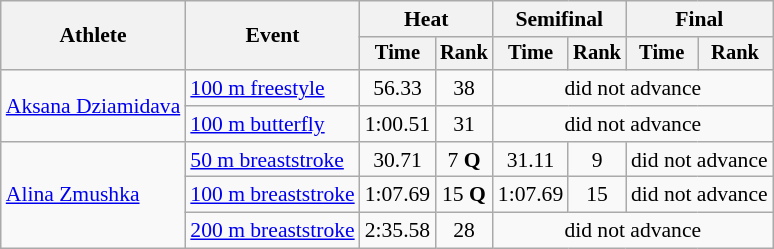<table class="wikitable" style="text-align:center; font-size:90%">
<tr>
<th rowspan="2">Athlete</th>
<th rowspan="2">Event</th>
<th colspan="2">Heat</th>
<th colspan="2">Semifinal</th>
<th colspan="2">Final</th>
</tr>
<tr style="font-size:95%">
<th>Time</th>
<th>Rank</th>
<th>Time</th>
<th>Rank</th>
<th>Time</th>
<th>Rank</th>
</tr>
<tr>
<td align=left rowspan=2><a href='#'>Aksana Dziamidava</a></td>
<td align=left><a href='#'>100 m freestyle</a></td>
<td>56.33</td>
<td>38</td>
<td colspan=4>did not advance</td>
</tr>
<tr>
<td align=left><a href='#'>100 m butterfly</a></td>
<td>1:00.51</td>
<td>31</td>
<td colspan=4>did not advance</td>
</tr>
<tr>
<td align=left rowspan=3><a href='#'>Alina Zmushka</a></td>
<td align=left><a href='#'>50 m breaststroke</a></td>
<td>30.71</td>
<td>7 <strong>Q</strong></td>
<td>31.11</td>
<td>9</td>
<td colspan=2>did not advance</td>
</tr>
<tr>
<td align=left><a href='#'>100 m breaststroke</a></td>
<td>1:07.69</td>
<td>15 <strong>Q</strong></td>
<td>1:07.69</td>
<td>15</td>
<td colspan=2>did not advance</td>
</tr>
<tr>
<td align=left><a href='#'>200 m breaststroke</a></td>
<td>2:35.58</td>
<td>28</td>
<td colspan=4>did not advance</td>
</tr>
</table>
